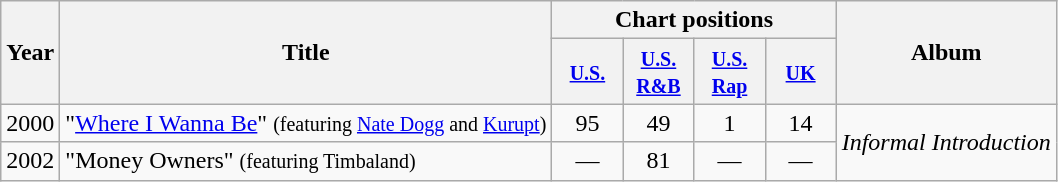<table class=wikitable>
<tr>
<th style="text-align:center;" rowspan="2">Year</th>
<th style="text-align:center;" rowspan="2">Title</th>
<th style="text-align:center;" colspan="4">Chart positions</th>
<th style="text-align:center;" rowspan="2">Album</th>
</tr>
<tr>
<th style="text-align:center; width:40px;"><small><a href='#'>U.S.</a></small></th>
<th style="text-align:center; width:40px;"><small><a href='#'>U.S. R&B</a></small></th>
<th style="text-align:center; width:40px;"><small><a href='#'>U.S. Rap</a></small></th>
<th style="text-align:center; width:40px;"><small><a href='#'>UK</a></small></th>
</tr>
<tr>
<td align=left>2000</td>
<td align=left>"<a href='#'>Where I Wanna Be</a>" <small>(featuring <a href='#'>Nate Dogg</a> and <a href='#'>Kurupt</a>)</small></td>
<td align=center>95</td>
<td align=center>49</td>
<td align=center>1</td>
<td align=center>14</td>
<td style="text-align:left;" rowspan="2"><em>Informal Introduction</em></td>
</tr>
<tr>
<td align=left>2002</td>
<td align=left>"Money Owners" <small>(featuring Timbaland)</small></td>
<td align=center>—</td>
<td align=center>81</td>
<td align=center>—</td>
<td align=center>—</td>
</tr>
</table>
